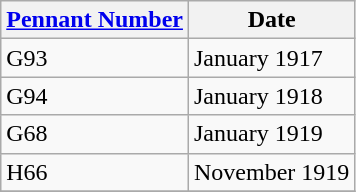<table class="wikitable" style="text-align:left">
<tr>
<th><a href='#'>Pennant Number</a></th>
<th>Date</th>
</tr>
<tr>
<td>G93</td>
<td>January 1917</td>
</tr>
<tr>
<td>G94</td>
<td>January 1918</td>
</tr>
<tr>
<td>G68</td>
<td>January 1919</td>
</tr>
<tr>
<td>H66</td>
<td>November 1919</td>
</tr>
<tr>
</tr>
</table>
